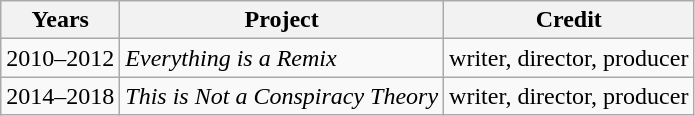<table class="wikitable">
<tr>
<th>Years</th>
<th>Project</th>
<th>Credit</th>
</tr>
<tr>
<td>2010–2012</td>
<td><em>Everything is a Remix</em></td>
<td>writer, director, producer</td>
</tr>
<tr>
<td>2014–2018</td>
<td><em>This is Not a Conspiracy Theory</em></td>
<td>writer, director, producer</td>
</tr>
</table>
